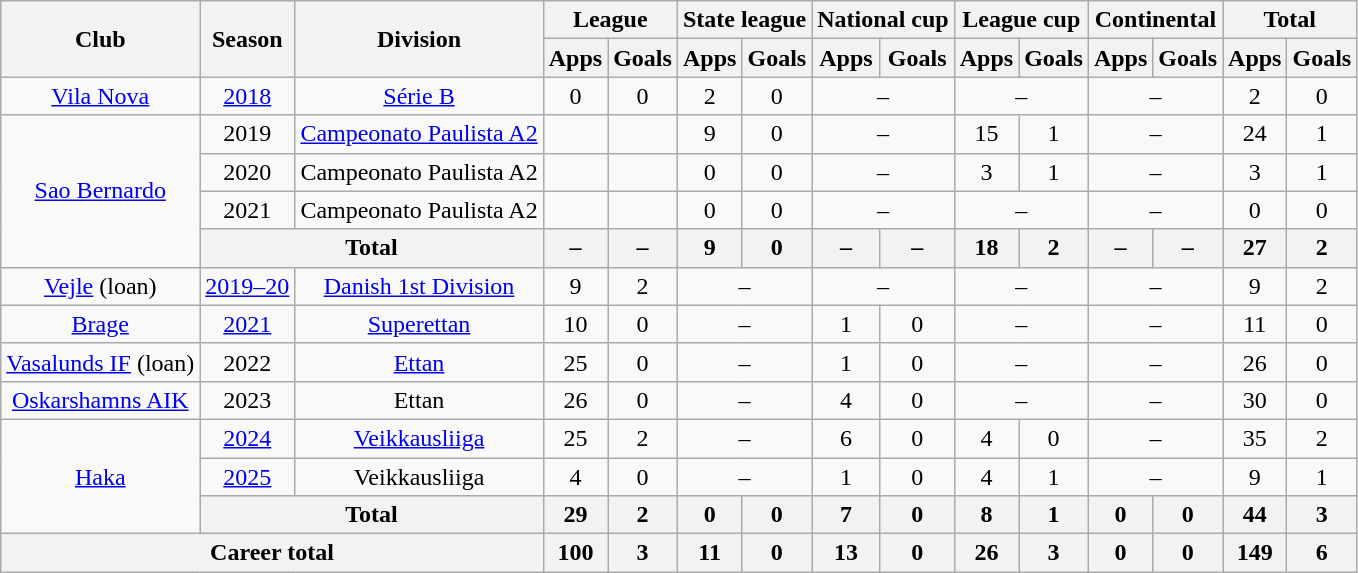<table class="wikitable" style="text-align:center">
<tr>
<th rowspan="2">Club</th>
<th rowspan="2">Season</th>
<th rowspan="2">Division</th>
<th colspan="2">League</th>
<th colspan="2">State league</th>
<th colspan="2">National cup</th>
<th colspan="2">League cup</th>
<th colspan="2">Continental</th>
<th colspan="2">Total</th>
</tr>
<tr>
<th>Apps</th>
<th>Goals</th>
<th>Apps</th>
<th>Goals</th>
<th>Apps</th>
<th>Goals</th>
<th>Apps</th>
<th>Goals</th>
<th>Apps</th>
<th>Goals</th>
<th>Apps</th>
<th>Goals</th>
</tr>
<tr>
<td><a href='#'>Vila Nova</a></td>
<td><a href='#'>2018</a></td>
<td><a href='#'>Série B</a></td>
<td>0</td>
<td>0</td>
<td>2</td>
<td>0</td>
<td colspan="2">–</td>
<td colspan="2">–</td>
<td colspan="2">–</td>
<td>2</td>
<td>0</td>
</tr>
<tr>
<td rowspan="4"><a href='#'>Sao Bernardo</a></td>
<td>2019</td>
<td><a href='#'>Campeonato Paulista A2</a></td>
<td></td>
<td></td>
<td>9</td>
<td>0</td>
<td colspan="2">–</td>
<td>15</td>
<td>1</td>
<td colspan="2">–</td>
<td>24</td>
<td>1</td>
</tr>
<tr>
<td>2020</td>
<td>Campeonato Paulista A2</td>
<td></td>
<td></td>
<td>0</td>
<td>0</td>
<td colspan="2">–</td>
<td>3</td>
<td>1</td>
<td colspan="2">–</td>
<td>3</td>
<td>1</td>
</tr>
<tr>
<td>2021</td>
<td>Campeonato Paulista A2</td>
<td></td>
<td></td>
<td>0</td>
<td>0</td>
<td colspan="2">–</td>
<td colspan="2">–</td>
<td colspan="2">–</td>
<td>0</td>
<td>0</td>
</tr>
<tr>
<th colspan="2">Total</th>
<th>–</th>
<th>–</th>
<th>9</th>
<th>0</th>
<th>–</th>
<th>–</th>
<th>18</th>
<th>2</th>
<th>–</th>
<th>–</th>
<th>27</th>
<th>2</th>
</tr>
<tr>
<td><a href='#'>Vejle</a> (loan)</td>
<td><a href='#'>2019–20</a></td>
<td><a href='#'>Danish 1st Division</a></td>
<td>9</td>
<td>2</td>
<td colspan="2">–</td>
<td colspan="2">–</td>
<td colspan="2">–</td>
<td colspan="2">–</td>
<td>9</td>
<td>2</td>
</tr>
<tr>
<td><a href='#'>Brage</a></td>
<td><a href='#'>2021</a></td>
<td><a href='#'>Superettan</a></td>
<td>10</td>
<td>0</td>
<td colspan="2">–</td>
<td>1</td>
<td>0</td>
<td colspan="2">–</td>
<td colspan="2">–</td>
<td>11</td>
<td>0</td>
</tr>
<tr>
<td><a href='#'>Vasalunds IF</a> (loan)</td>
<td>2022</td>
<td><a href='#'>Ettan</a></td>
<td>25</td>
<td>0</td>
<td colspan="2">–</td>
<td>1</td>
<td>0</td>
<td colspan="2">–</td>
<td colspan="2">–</td>
<td>26</td>
<td>0</td>
</tr>
<tr>
<td><a href='#'>Oskarshamns AIK</a></td>
<td>2023</td>
<td>Ettan</td>
<td>26</td>
<td>0</td>
<td colspan="2">–</td>
<td>4</td>
<td>0</td>
<td colspan="2">–</td>
<td colspan="2">–</td>
<td>30</td>
<td>0</td>
</tr>
<tr>
<td rowspan=3><a href='#'>Haka</a></td>
<td><a href='#'>2024</a></td>
<td><a href='#'>Veikkausliiga</a></td>
<td>25</td>
<td>2</td>
<td colspan="2">–</td>
<td>6</td>
<td>0</td>
<td>4</td>
<td>0</td>
<td colspan="2">–</td>
<td>35</td>
<td>2</td>
</tr>
<tr>
<td><a href='#'>2025</a></td>
<td>Veikkausliiga</td>
<td>4</td>
<td>0</td>
<td colspan=2>–</td>
<td>1</td>
<td>0</td>
<td>4</td>
<td>1</td>
<td colspan=2>–</td>
<td>9</td>
<td>1</td>
</tr>
<tr>
<th colspan=2>Total</th>
<th>29</th>
<th>2</th>
<th>0</th>
<th>0</th>
<th>7</th>
<th>0</th>
<th>8</th>
<th>1</th>
<th>0</th>
<th>0</th>
<th>44</th>
<th>3</th>
</tr>
<tr>
<th colspan="3">Career total</th>
<th>100</th>
<th>3</th>
<th>11</th>
<th>0</th>
<th>13</th>
<th>0</th>
<th>26</th>
<th>3</th>
<th>0</th>
<th>0</th>
<th>149</th>
<th>6</th>
</tr>
</table>
